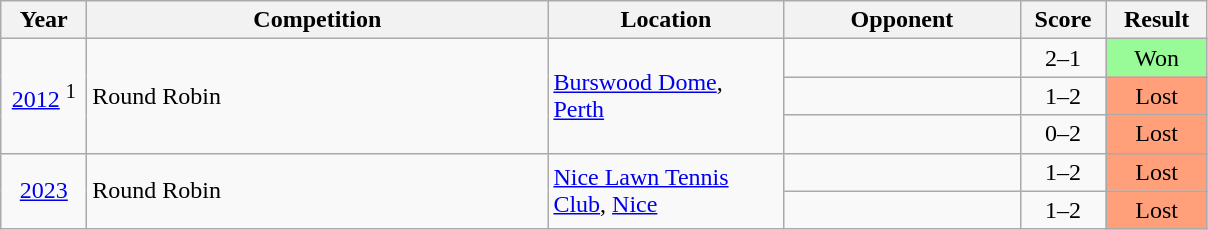<table class="wikitable">
<tr>
<th width="50">Year</th>
<th width="300">Competition</th>
<th width="150">Location</th>
<th width="150">Opponent</th>
<th width="50">Score</th>
<th width="60">Result</th>
</tr>
<tr>
<td align="center" rowspan="3"><a href='#'>2012</a> <sup>1</sup></td>
<td rowspan=3>Round Robin</td>
<td rowspan=3><a href='#'>Burswood Dome</a>, <a href='#'>Perth</a></td>
<td></td>
<td align="center">2–1</td>
<td align="center" bgcolor="#98FB98">Won</td>
</tr>
<tr>
<td></td>
<td align="center">1–2</td>
<td align="center" bgcolor="FFA07A">Lost</td>
</tr>
<tr>
<td></td>
<td align="center">0–2</td>
<td align="center" bgcolor="FFA07A">Lost</td>
</tr>
<tr>
<td align="center" rowspan="3"><a href='#'>2023</a></td>
<td rowspan=2>Round Robin</td>
<td rowspan=2><a href='#'>Nice Lawn Tennis Club</a>, <a href='#'>Nice</a></td>
<td></td>
<td align="center">1–2</td>
<td align="center" bgcolor="FFA07A">Lost</td>
</tr>
<tr>
<td></td>
<td align="center">1–2</td>
<td align="center" bgcolor="FFA07A">Lost</td>
</tr>
</table>
